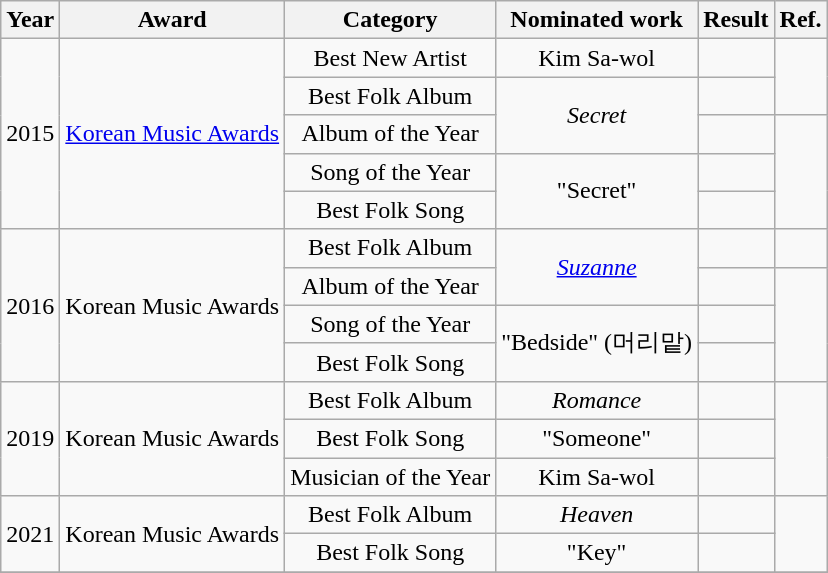<table class="wikitable plainrowheaders" style="text-align:center;">
<tr>
<th>Year</th>
<th>Award</th>
<th>Category</th>
<th>Nominated work</th>
<th>Result</th>
<th>Ref.</th>
</tr>
<tr>
<td rowspan="5">2015</td>
<td rowspan="5"><a href='#'>Korean Music Awards</a></td>
<td>Best New Artist</td>
<td>Kim Sa-wol </td>
<td></td>
<td rowspan="2"></td>
</tr>
<tr>
<td>Best Folk Album</td>
<td rowspan="2"><em>Secret</em> </td>
<td></td>
</tr>
<tr>
<td>Album of the Year</td>
<td></td>
<td rowspan="3"></td>
</tr>
<tr>
<td>Song of the Year</td>
<td rowspan="2">"Secret"</td>
<td></td>
</tr>
<tr>
<td>Best Folk Song</td>
<td></td>
</tr>
<tr>
<td rowspan="4">2016</td>
<td rowspan="4">Korean Music Awards</td>
<td>Best Folk Album</td>
<td rowspan="2"><em><a href='#'>Suzanne</a></em></td>
<td></td>
<td></td>
</tr>
<tr>
<td>Album of the Year</td>
<td></td>
<td rowspan="3"></td>
</tr>
<tr>
<td>Song of the Year</td>
<td rowspan="2">"Bedside" (머리맡)</td>
<td></td>
</tr>
<tr>
<td>Best Folk Song</td>
<td></td>
</tr>
<tr>
<td rowspan="3">2019</td>
<td rowspan="3">Korean Music Awards</td>
<td>Best Folk Album</td>
<td><em>Romance</em></td>
<td></td>
<td rowspan="3"></td>
</tr>
<tr>
<td>Best Folk Song</td>
<td>"Someone"</td>
<td></td>
</tr>
<tr>
<td>Musician of the Year</td>
<td>Kim Sa-wol</td>
<td></td>
</tr>
<tr>
<td rowspan="2">2021</td>
<td rowspan="2">Korean Music Awards</td>
<td>Best Folk Album</td>
<td><em>Heaven</em></td>
<td></td>
<td rowspan="2"></td>
</tr>
<tr>
<td>Best Folk Song</td>
<td>"Key"</td>
<td></td>
</tr>
<tr>
</tr>
</table>
